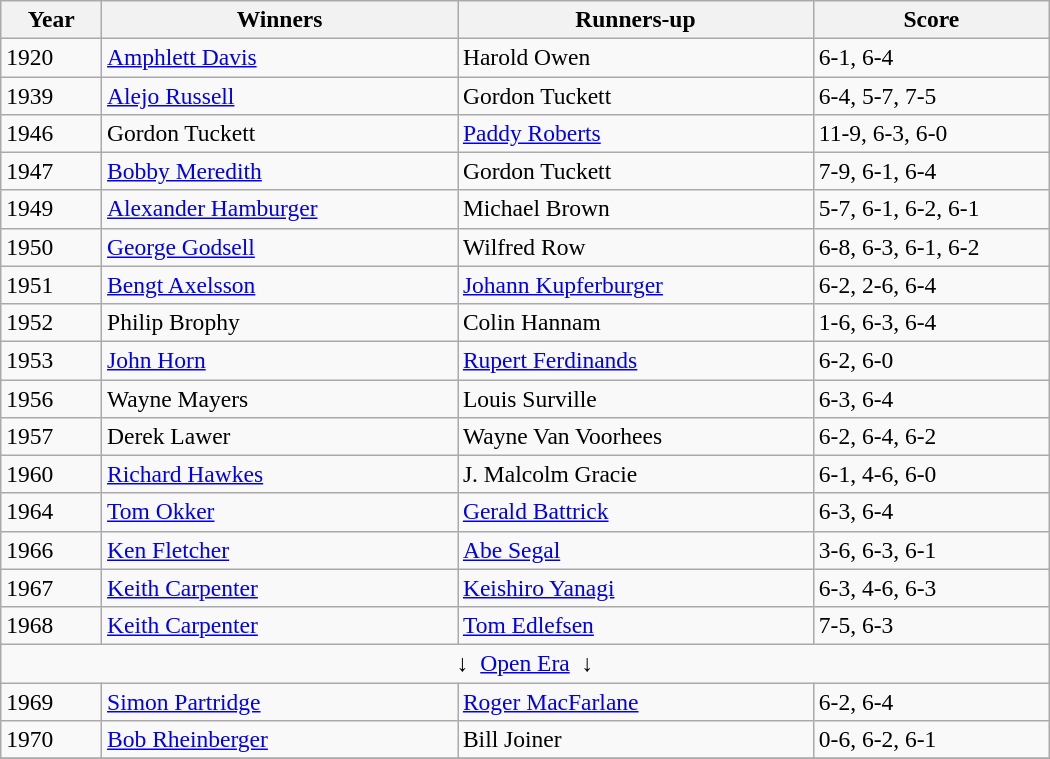<table class="wikitable" style="font-size:98%;">
<tr>
<th style="width:60px;">Year</th>
<th style="width:230px;">Winners</th>
<th style="width:230px;">Runners-up</th>
<th style="width:150px;">Score</th>
</tr>
<tr>
<td>1920</td>
<td> <a href='#'>Amphlett Davis</a></td>
<td> Harold Owen</td>
<td>6-1, 6-4</td>
</tr>
<tr>
<td>1939</td>
<td> <a href='#'>Alejo Russell</a></td>
<td> Gordon Tuckett</td>
<td>6-4, 5-7, 7-5</td>
</tr>
<tr>
<td>1946</td>
<td> Gordon Tuckett</td>
<td> <a href='#'>Paddy Roberts</a></td>
<td>11-9, 6-3, 6-0</td>
</tr>
<tr>
<td>1947</td>
<td> <a href='#'>Bobby Meredith</a></td>
<td> Gordon Tuckett</td>
<td>7-9, 6-1, 6-4</td>
</tr>
<tr>
<td>1949</td>
<td> <a href='#'>Alexander Hamburger</a></td>
<td> Michael Brown</td>
<td>5-7, 6-1, 6-2, 6-1</td>
</tr>
<tr>
<td>1950</td>
<td> <a href='#'>George Godsell</a></td>
<td> Wilfred Row</td>
<td>6-8, 6-3, 6-1, 6-2</td>
</tr>
<tr>
<td>1951</td>
<td> <a href='#'>Bengt Axelsson</a></td>
<td> <a href='#'>Johann Kupferburger</a></td>
<td>6-2, 2-6, 6-4</td>
</tr>
<tr>
<td>1952</td>
<td> Philip Brophy</td>
<td> Colin Hannam</td>
<td>1-6, 6-3, 6-4</td>
</tr>
<tr>
<td>1953</td>
<td> <a href='#'>John Horn</a></td>
<td> <a href='#'>Rupert Ferdinands</a></td>
<td>6-2, 6-0</td>
</tr>
<tr>
<td>1956</td>
<td> Wayne Mayers</td>
<td> Louis Surville</td>
<td>6-3, 6-4</td>
</tr>
<tr>
<td>1957</td>
<td> Derek Lawer</td>
<td> Wayne Van Voorhees</td>
<td>6-2, 6-4, 6-2</td>
</tr>
<tr>
<td>1960</td>
<td> <a href='#'>Richard Hawkes</a></td>
<td> J. Malcolm Gracie</td>
<td>6-1, 4-6, 6-0</td>
</tr>
<tr>
<td>1964</td>
<td> <a href='#'>Tom Okker</a></td>
<td> <a href='#'>Gerald Battrick</a></td>
<td>6-3, 6-4</td>
</tr>
<tr>
<td>1966</td>
<td> <a href='#'>Ken Fletcher</a></td>
<td> <a href='#'>Abe Segal</a></td>
<td>3-6, 6-3, 6-1</td>
</tr>
<tr>
<td>1967</td>
<td> <a href='#'>Keith Carpenter</a></td>
<td> <a href='#'>Keishiro Yanagi</a></td>
<td>6-3, 4-6, 6-3</td>
</tr>
<tr>
<td>1968</td>
<td> <a href='#'>Keith Carpenter</a></td>
<td> <a href='#'>Tom Edlefsen</a></td>
<td>7-5, 6-3</td>
</tr>
<tr>
<td colspan=4 align=center>↓  <a href='#'>Open Era</a>  ↓</td>
</tr>
<tr>
<td>1969</td>
<td> <a href='#'>Simon Partridge</a></td>
<td> <a href='#'>Roger MacFarlane</a></td>
<td>6-2, 6-4</td>
</tr>
<tr>
<td>1970</td>
<td> <a href='#'>Bob Rheinberger</a></td>
<td> Bill Joiner</td>
<td>0-6, 6-2, 6-1</td>
</tr>
<tr>
</tr>
</table>
